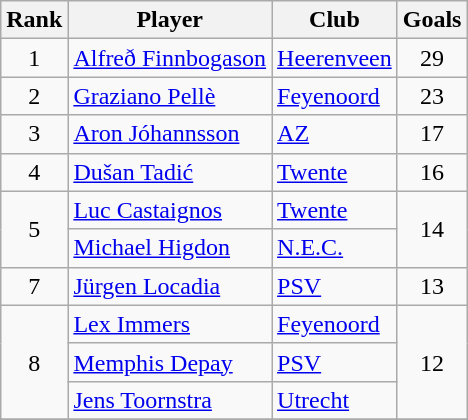<table class="wikitable" style="text-align:center">
<tr>
<th>Rank</th>
<th>Player</th>
<th>Club</th>
<th>Goals</th>
</tr>
<tr>
<td>1</td>
<td align="left"> <a href='#'>Alfreð Finnbogason</a></td>
<td align="left"><a href='#'>Heerenveen</a></td>
<td>29</td>
</tr>
<tr>
<td>2</td>
<td align="left"> <a href='#'>Graziano Pellè</a></td>
<td align="left"><a href='#'>Feyenoord</a></td>
<td>23</td>
</tr>
<tr>
<td>3</td>
<td align="left"> <a href='#'>Aron Jóhannsson</a></td>
<td align="left"><a href='#'>AZ</a></td>
<td>17</td>
</tr>
<tr>
<td>4</td>
<td align="left"> <a href='#'>Dušan Tadić</a></td>
<td align="left"><a href='#'>Twente</a></td>
<td>16</td>
</tr>
<tr>
<td rowspan="2">5</td>
<td align="left"> <a href='#'>Luc Castaignos</a></td>
<td align="left"><a href='#'>Twente</a></td>
<td rowspan="2">14</td>
</tr>
<tr>
<td align="left"> <a href='#'>Michael Higdon</a></td>
<td align="left"><a href='#'>N.E.C.</a></td>
</tr>
<tr>
<td>7</td>
<td align="left"> <a href='#'>Jürgen Locadia</a></td>
<td align="left"><a href='#'>PSV</a></td>
<td>13</td>
</tr>
<tr>
<td rowspan="3">8</td>
<td align="left"> <a href='#'>Lex Immers</a></td>
<td align="left"><a href='#'>Feyenoord</a></td>
<td rowspan="3">12</td>
</tr>
<tr>
<td align="left"> <a href='#'>Memphis Depay</a></td>
<td align="left"><a href='#'>PSV</a></td>
</tr>
<tr>
<td align="left"> <a href='#'>Jens Toornstra</a></td>
<td align="left"><a href='#'>Utrecht</a></td>
</tr>
<tr>
</tr>
</table>
